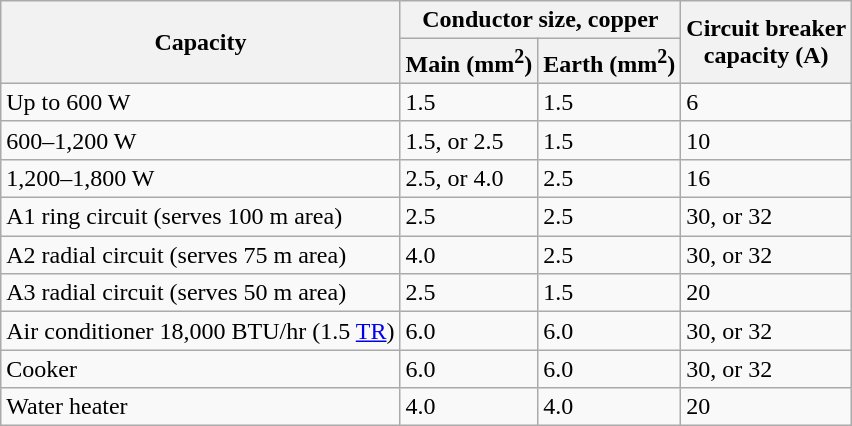<table class="wikitable">
<tr>
<th rowspan=2>Capacity</th>
<th colspan=2>Conductor size, copper</th>
<th rowspan=2>Circuit breaker <br>capacity (A)</th>
</tr>
<tr>
<th>Main (mm<sup>2</sup>)</th>
<th>Earth (mm<sup>2</sup>)</th>
</tr>
<tr>
<td>Up to 600 W</td>
<td>1.5</td>
<td>1.5</td>
<td>6</td>
</tr>
<tr>
<td>600–1,200 W</td>
<td>1.5, or 2.5</td>
<td>1.5</td>
<td>10</td>
</tr>
<tr>
<td>1,200–1,800 W</td>
<td>2.5, or 4.0</td>
<td>2.5</td>
<td>16</td>
</tr>
<tr>
<td>A1 ring circuit (serves  100 m area)</td>
<td>2.5</td>
<td>2.5</td>
<td>30, or 32</td>
</tr>
<tr>
<td>A2 radial circuit (serves  75 m area)</td>
<td>4.0</td>
<td>2.5</td>
<td>30, or 32</td>
</tr>
<tr>
<td>A3 radial circuit (serves  50 m area)</td>
<td>2.5</td>
<td>1.5</td>
<td>20</td>
</tr>
<tr>
<td>Air conditioner 18,000 BTU/hr (1.5 <a href='#'>TR</a>)</td>
<td>6.0</td>
<td>6.0</td>
<td>30, or 32</td>
</tr>
<tr>
<td>Cooker</td>
<td>6.0</td>
<td>6.0</td>
<td>30, or 32</td>
</tr>
<tr>
<td>Water heater</td>
<td>4.0</td>
<td>4.0</td>
<td>20</td>
</tr>
</table>
